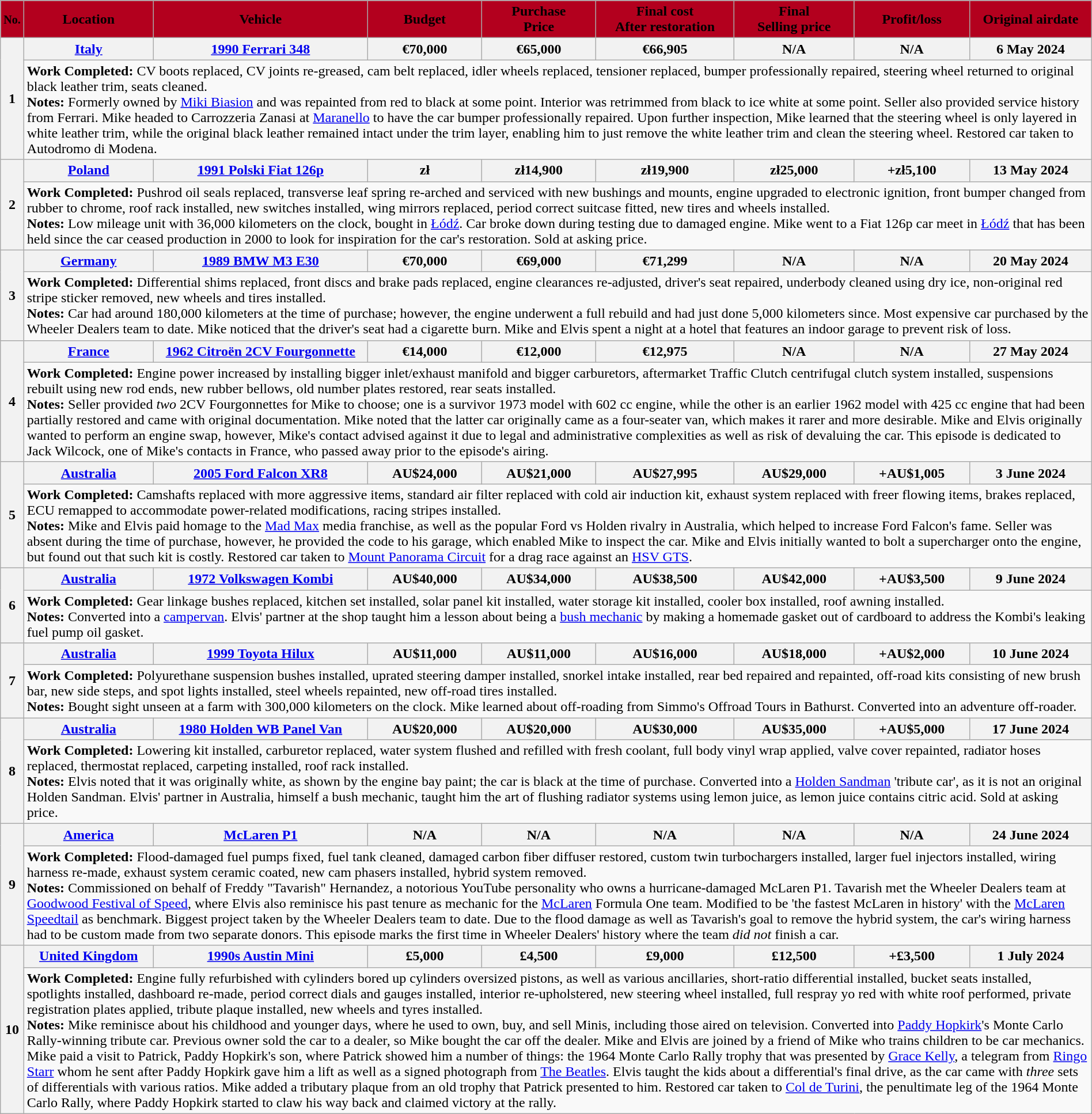<table class="wikitable plainrowheaders" style="width: 100%; margin-right: 0;">
<tr>
<th style="background:#b3001e"><small>No.</small></th>
<th style="background:#b3001e">Location</th>
<th style="background:#b3001e">Vehicle</th>
<th style="background:#b3001e">Budget</th>
<th style="background:#b3001e">Purchase<br>Price</th>
<th style="background:#b3001e">Final cost<br>After restoration</th>
<th style="background:#b3001e">Final<br>Selling price</th>
<th style="background:#b3001e">Profit/loss</th>
<th style="background:#b3001e">Original airdate</th>
</tr>
<tr>
<th rowspan="2">1</th>
<th><a href='#'>Italy</a></th>
<th><a href='#'>1990 Ferrari 348</a></th>
<th>€70,000</th>
<th>€65,000</th>
<th>€66,905</th>
<th>N/A</th>
<th>N/A</th>
<th>6 May 2024</th>
</tr>
<tr>
<td colspan="8"><strong>Work Completed:</strong> CV boots replaced, CV joints re-greased, cam belt replaced, idler wheels replaced, tensioner replaced, bumper professionally repaired, steering wheel returned to original black leather trim, seats cleaned.<br><strong>Notes:</strong> Formerly owned by <a href='#'>Miki Biasion</a> and was repainted from red to black at some point. Interior was retrimmed from black to ice white at some point. Seller also provided service history from Ferrari. Mike headed to Carrozzeria Zanasi at <a href='#'>Maranello</a> to have the car bumper professionally repaired. Upon further inspection, Mike learned that the steering wheel is only layered in white leather trim, while the original black leather remained intact under the trim layer, enabling him to just remove the white leather trim and clean the steering wheel. Restored car taken to Autodromo di Modena.</td>
</tr>
<tr>
<th rowspan="2">2</th>
<th><a href='#'>Poland</a></th>
<th><a href='#'>1991 Polski Fiat 126p</a></th>
<th><strong>zł</strong></th>
<th><strong>zł14,900</strong></th>
<th><strong>zł19,900</strong></th>
<th><strong>zł25,000</strong></th>
<th><strong>+zł5,100</strong></th>
<th>13 May 2024</th>
</tr>
<tr>
<td colspan="8"><strong>Work Completed:</strong> Pushrod oil seals replaced, transverse leaf spring re-arched and serviced with new bushings and mounts, engine upgraded to electronic ignition, front bumper changed from rubber to chrome, roof rack installed, new switches installed, wing mirrors replaced, period correct suitcase fitted, new tires and wheels installed.<br><strong>Notes:</strong> Low mileage unit with 36,000 kilometers on the clock, bought in <a href='#'>Łódź</a>. Car broke down during testing due to damaged engine. Mike went to a Fiat 126p car meet in <a href='#'>Łódź</a> that has been held since the car ceased production in 2000 to look for inspiration for the car's restoration. Sold at asking price.</td>
</tr>
<tr>
<th rowspan="2">3</th>
<th><a href='#'>Germany</a></th>
<th><a href='#'>1989 BMW M3 E30</a></th>
<th>€70,000</th>
<th>€69,000</th>
<th>€71,299</th>
<th>N/A</th>
<th>N/A</th>
<th>20 May 2024</th>
</tr>
<tr>
<td colspan="8"><strong>Work Completed:</strong> Differential shims replaced, front discs and brake pads replaced, engine clearances re-adjusted, driver's seat repaired, underbody cleaned using dry ice, non-original red stripe sticker removed, new wheels and tires installed.<br><strong>Notes:</strong> Car had around 180,000 kilometers at the time of purchase; however, the engine underwent a full rebuild and had just done 5,000 kilometers since. Most expensive car purchased by the Wheeler Dealers team to date. Mike noticed that the driver's seat had a cigarette burn. Mike and Elvis spent a night at a hotel that features an indoor garage to prevent risk of loss.</td>
</tr>
<tr>
<th rowspan="2">4</th>
<th><a href='#'>France</a></th>
<th><a href='#'>1962 Citroën 2CV Fourgonnette</a></th>
<th>€14,000</th>
<th>€12,000</th>
<th>€12,975</th>
<th>N/A</th>
<th>N/A</th>
<th>27 May 2024</th>
</tr>
<tr>
<td colspan="8"><strong>Work Completed:</strong> Engine power increased by installing bigger inlet/exhaust manifold and bigger carburetors, aftermarket Traffic Clutch centrifugal clutch system installed, suspensions rebuilt using new rod ends, new rubber bellows, old number plates restored, rear seats installed.<br><strong>Notes:</strong> Seller provided <em>two</em> 2CV Fourgonnettes for Mike to choose; one is a survivor 1973 model with 602 cc engine, while the other is an earlier 1962 model with 425 cc engine that had been partially restored and came with original documentation. Mike noted that the latter car originally came as a four-seater van, which makes it rarer and more desirable. Mike and Elvis originally wanted to perform an engine swap, however, Mike's contact advised against it due to legal and administrative complexities as well as risk of devaluing the car. This episode is dedicated to Jack Wilcock, one of Mike's contacts in France, who passed away prior to the episode's airing.</td>
</tr>
<tr>
<th rowspan="2">5</th>
<th><a href='#'>Australia</a></th>
<th><a href='#'>2005 Ford Falcon XR8</a></th>
<th>AU$24,000</th>
<th>AU$21,000</th>
<th>AU$27,995</th>
<th>AU$29,000</th>
<th>+AU$1,005</th>
<th>3 June 2024</th>
</tr>
<tr>
<td colspan="8"><strong>Work Completed:</strong> Camshafts replaced with more aggressive items, standard air filter replaced with cold air induction kit, exhaust system replaced with freer flowing items, brakes replaced, ECU remapped to accommodate power-related modifications, racing stripes installed.<br><strong>Notes:</strong> Mike and Elvis paid homage to the <a href='#'>Mad Max</a> media franchise, as well as the popular Ford vs Holden rivalry in Australia, which helped to increase Ford Falcon's fame. Seller was absent during the time of purchase, however, he provided the code to his garage, which enabled Mike to inspect the car. Mike and Elvis initially wanted to bolt a supercharger onto the engine, but found out that such kit is costly. Restored car taken to <a href='#'>Mount Panorama Circuit</a> for a drag race against an <a href='#'>HSV GTS</a>.</td>
</tr>
<tr>
<th rowspan="2">6</th>
<th><a href='#'>Australia</a></th>
<th><a href='#'>1972 Volkswagen Kombi</a></th>
<th>AU$40,000</th>
<th>AU$34,000</th>
<th>AU$38,500</th>
<th>AU$42,000</th>
<th>+AU$3,500</th>
<th>9 June 2024</th>
</tr>
<tr>
<td colspan="8"><strong>Work Completed:</strong> Gear linkage bushes replaced, kitchen set installed, solar panel kit installed, water storage kit installed, cooler box installed, roof awning installed.<br><strong>Notes:</strong> Converted into a <a href='#'>campervan</a>. Elvis' partner at the shop taught him a lesson about being a <a href='#'>bush mechanic</a> by making a homemade gasket out of cardboard to address the Kombi's leaking fuel pump oil gasket.</td>
</tr>
<tr>
<th rowspan="2">7</th>
<th><a href='#'>Australia</a></th>
<th><a href='#'>1999 Toyota Hilux</a></th>
<th>AU$11,000</th>
<th>AU$11,000</th>
<th>AU$16,000</th>
<th>AU$18,000</th>
<th>+AU$2,000</th>
<th>10 June 2024</th>
</tr>
<tr>
<td colspan="8"><strong>Work Completed:</strong> Polyurethane suspension bushes installed, uprated steering damper installed, snorkel intake installed, rear bed repaired and repainted, off-road kits consisting of new brush bar, new side steps, and spot lights installed, steel wheels repainted, new off-road tires installed.<br><strong>Notes:</strong> Bought sight unseen at a farm with 300,000 kilometers on the clock. Mike learned about off-roading from Simmo's Offroad Tours in Bathurst. Converted into an adventure off-roader.</td>
</tr>
<tr>
<th rowspan="2">8</th>
<th><a href='#'>Australia</a></th>
<th><a href='#'>1980 Holden WB Panel Van</a></th>
<th>AU$20,000</th>
<th>AU$20,000</th>
<th>AU$30,000</th>
<th>AU$35,000</th>
<th>+AU$5,000</th>
<th>17 June 2024</th>
</tr>
<tr>
<td colspan="8"><strong>Work Completed:</strong> Lowering kit installed, carburetor replaced, water system flushed and refilled with fresh coolant, full body vinyl wrap applied, valve cover repainted, radiator hoses replaced, thermostat replaced, carpeting installed, roof rack installed.<br><strong>Notes:</strong> Elvis noted that it was originally white, as shown by the engine bay paint; the car is black at the time of purchase. Converted into a <a href='#'>Holden Sandman</a> 'tribute car', as it is not an original Holden Sandman. Elvis' partner in Australia, himself a bush mechanic, taught him the art of flushing radiator systems using lemon juice, as lemon juice contains citric acid. Sold at asking price.</td>
</tr>
<tr>
<th rowspan="2">9</th>
<th><a href='#'>America</a></th>
<th><a href='#'>McLaren P1</a></th>
<th>N/A</th>
<th>N/A</th>
<th>N/A</th>
<th>N/A</th>
<th>N/A</th>
<th>24 June 2024</th>
</tr>
<tr>
<td colspan="8"><strong>Work Completed:</strong> Flood-damaged fuel pumps fixed, fuel tank cleaned, damaged carbon fiber diffuser restored, custom twin turbochargers installed, larger fuel injectors installed, wiring harness re-made, exhaust system ceramic coated, new cam phasers installed, hybrid system removed.<br><strong>Notes:</strong> Commissioned on behalf of Freddy "Tavarish" Hernandez, a notorious YouTube personality who owns a hurricane-damaged McLaren P1. Tavarish met the Wheeler Dealers team at <a href='#'>Goodwood Festival of Speed</a>, where Elvis also reminisce his past tenure as mechanic for the <a href='#'>McLaren</a> Formula One team. Modified to be 'the fastest McLaren in history' with the <a href='#'>McLaren Speedtail</a> as benchmark. Biggest project taken by the Wheeler Dealers team to date. Due to the flood damage as well as Tavarish's goal to remove the hybrid system, the car's wiring harness had to be custom made from two separate donors. This episode marks the first time in Wheeler Dealers' history where the team <em>did not</em> finish a car.</td>
</tr>
<tr>
<th rowspan="2">10</th>
<th><strong><a href='#'>United Kingdom</a></strong></th>
<th><a href='#'>1990s Austin Mini</a></th>
<th>£5,000</th>
<th>£4,500</th>
<th>£9,000</th>
<th>£12,500</th>
<th>+£3,500</th>
<th>1 July 2024</th>
</tr>
<tr>
<td colspan="8"><strong>Work Completed:</strong> Engine fully refurbished with cylinders bored up cylinders oversized pistons, as well as various ancillaries, short-ratio differential installed, bucket seats installed, spotlights installed, dashboard re-made, period correct dials and gauges installed, interior re-upholstered, new steering wheel installed, full respray yo red with white roof performed, private registration plates applied, tribute plaque installed, new wheels and tyres installed.<br><strong>Notes:</strong> Mike reminisce about his childhood and younger days, where he used to own, buy, and sell Minis, including those aired on television. Converted into <a href='#'>Paddy Hopkirk</a>'s Monte Carlo Rally-winning tribute car. Previous owner sold the car to a dealer, so Mike bought the car off the dealer. Mike and Elvis are joined by a friend of Mike who trains children to be car mechanics. Mike paid a visit to Patrick, Paddy Hopkirk's son, where Patrick showed him a number of things: the 1964 Monte Carlo Rally trophy that was presented by <a href='#'>Grace Kelly</a>, a telegram from <a href='#'>Ringo Starr</a> whom he sent after Paddy Hopkirk gave him a lift as well as a signed photograph from <a href='#'>The Beatles</a>. Elvis taught the kids about a differential's final drive, as the car came with <em>three</em> sets of differentials with various ratios. Mike added a tributary plaque from an old trophy that Patrick presented to him. Restored car taken to <a href='#'>Col de Turini</a>, the penultimate leg of the 1964 Monte Carlo Rally, where Paddy Hopkirk started to claw his way back and claimed victory at the rally.</td>
</tr>
</table>
